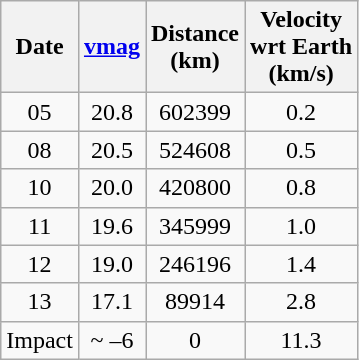<table class="wikitable sortable right" style="margin-left: 12px; text-align:center;">
<tr>
<th>Date</th>
<th><a href='#'>vmag</a></th>
<th>Distance<br>(km)</th>
<th>Velocity<br>wrt Earth<br>(km/s)</th>
</tr>
<tr>
<td>05</td>
<td>20.8</td>
<td>602399</td>
<td>0.2</td>
</tr>
<tr>
<td>08</td>
<td>20.5</td>
<td>524608</td>
<td>0.5</td>
</tr>
<tr>
<td>10</td>
<td>20.0</td>
<td>420800</td>
<td>0.8</td>
</tr>
<tr>
<td>11</td>
<td>19.6</td>
<td>345999</td>
<td>1.0</td>
</tr>
<tr>
<td>12</td>
<td>19.0</td>
<td>246196</td>
<td>1.4</td>
</tr>
<tr>
<td>13</td>
<td>17.1</td>
<td>89914</td>
<td>2.8</td>
</tr>
<tr>
<td>Impact</td>
<td>~ –6</td>
<td>0</td>
<td>11.3</td>
</tr>
</table>
